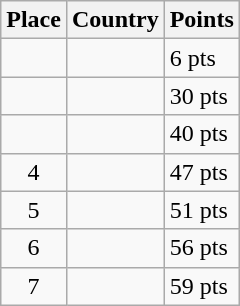<table class=wikitable>
<tr>
<th>Place</th>
<th>Country</th>
<th>Points</th>
</tr>
<tr>
<td align=center></td>
<td></td>
<td>6 pts</td>
</tr>
<tr>
<td align=center></td>
<td></td>
<td>30 pts</td>
</tr>
<tr>
<td align=center></td>
<td></td>
<td>40 pts</td>
</tr>
<tr>
<td align=center>4</td>
<td></td>
<td>47 pts</td>
</tr>
<tr>
<td align=center>5</td>
<td></td>
<td>51 pts</td>
</tr>
<tr>
<td align=center>6</td>
<td></td>
<td>56 pts</td>
</tr>
<tr>
<td align=center>7</td>
<td></td>
<td>59 pts</td>
</tr>
</table>
